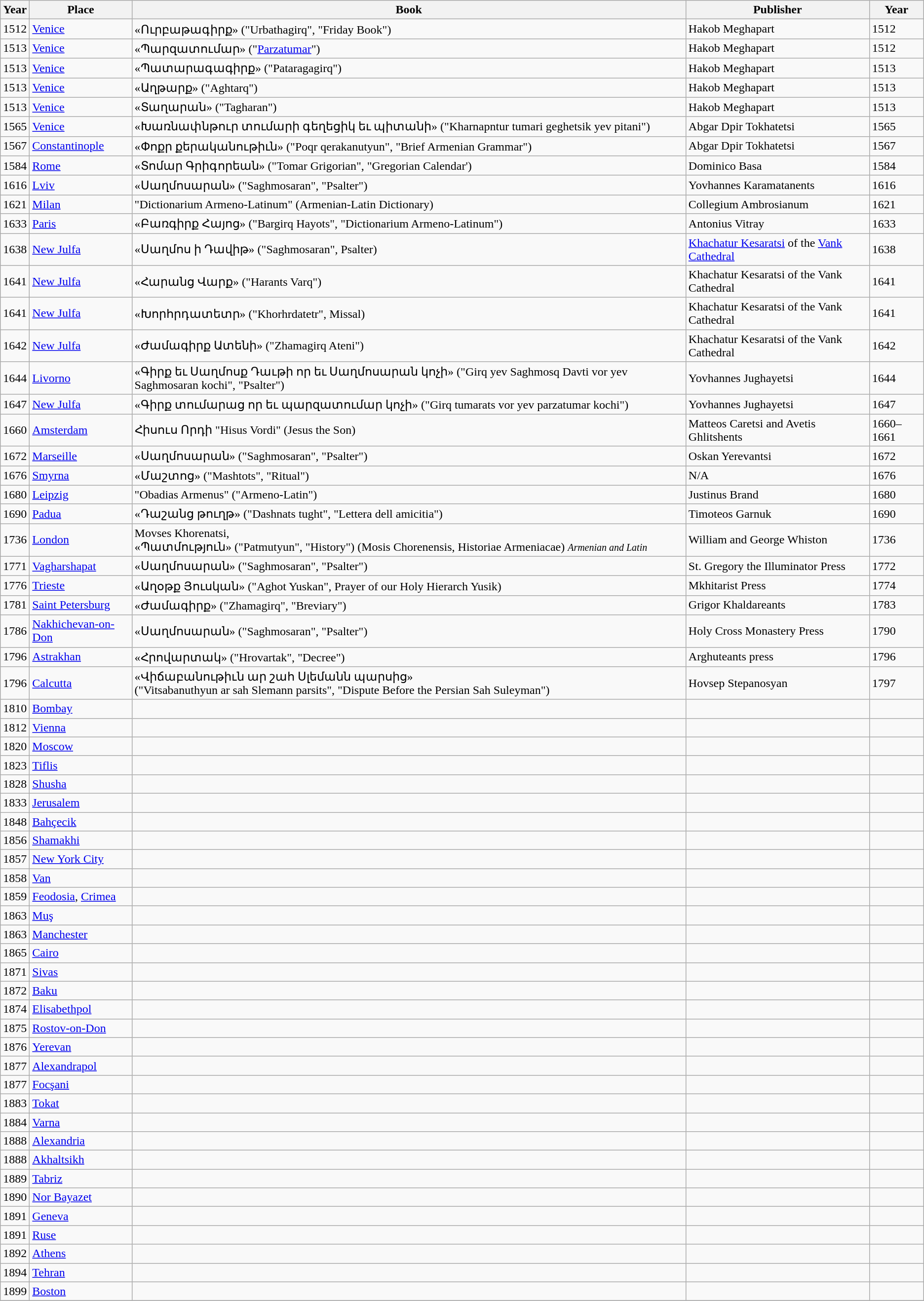<table class="wikitable">
<tr>
<th>Year</th>
<th>Place</th>
<th>Book</th>
<th>Publisher</th>
<th>Year</th>
</tr>
<tr>
<td>1512</td>
<td> <a href='#'>Venice</a></td>
<td>«Ուրբաթագիրք» ("Urbathagirq", "Friday Book")</td>
<td>Hakob Meghapart</td>
<td>1512</td>
</tr>
<tr>
<td>1513</td>
<td> <a href='#'>Venice</a></td>
<td>«Պարզատումար» ("<a href='#'>Parzatumar</a>")</td>
<td>Hakob Meghapart</td>
<td>1512</td>
</tr>
<tr>
<td>1513</td>
<td> <a href='#'>Venice</a></td>
<td>«Պատարագագիրք» ("Pataragagirq")</td>
<td>Hakob Meghapart</td>
<td>1513</td>
</tr>
<tr>
<td>1513</td>
<td> <a href='#'>Venice</a></td>
<td>«Աղթարք» ("Aghtarq")</td>
<td>Hakob Meghapart</td>
<td>1513</td>
</tr>
<tr>
<td>1513</td>
<td> <a href='#'>Venice</a></td>
<td>«Տաղարան» ("Tagharan")</td>
<td>Hakob Meghapart</td>
<td>1513</td>
</tr>
<tr>
<td>1565</td>
<td> <a href='#'>Venice</a></td>
<td>«Խառնափնթուր տումարի գեղեցիկ եւ պիտանի» ("Kharnapntur tumari geghetsik yev pitani")</td>
<td>Abgar Dpir Tokhatetsi</td>
<td>1565</td>
</tr>
<tr>
<td>1567</td>
<td> <a href='#'>Constantinople</a></td>
<td>«Փոքր քերականութիւն» ("Poqr qerakanutyun", "Brief Armenian Grammar")</td>
<td>Abgar Dpir Tokhatetsi</td>
<td>1567</td>
</tr>
<tr>
<td>1584</td>
<td> <a href='#'>Rome</a></td>
<td>«Տոմար Գրիգորեան» ("Tomar Grigorian", "Gregorian Calendar')</td>
<td>Dominico Basa</td>
<td>1584</td>
</tr>
<tr>
<td>1616</td>
<td> <a href='#'>Lviv</a></td>
<td>«Սաղմոսարան» ("Saghmosaran", "Psalter")</td>
<td>Yovhannes Karamatanents</td>
<td>1616</td>
</tr>
<tr>
<td>1621</td>
<td> <a href='#'>Milan</a></td>
<td>"Dictionarium Armeno-Latinum" (Armenian-Latin Dictionary)</td>
<td>Collegium Ambrosianum</td>
<td>1621</td>
</tr>
<tr>
<td>1633</td>
<td> <a href='#'>Paris</a></td>
<td>«Բառգիրք Հայոց» ("Bargirq Hayots", "Dictionarium Armeno-Latinum")</td>
<td>Antonius Vitray</td>
<td>1633</td>
</tr>
<tr>
<td>1638</td>
<td> <a href='#'>New Julfa</a></td>
<td>«Սաղմոս ի Դավիթ» ("Saghmosaran", Psalter)</td>
<td><a href='#'>Khachatur Kesaratsi</a> of the <a href='#'>Vank Cathedral</a></td>
<td>1638</td>
</tr>
<tr>
<td>1641</td>
<td> <a href='#'>New Julfa</a></td>
<td>«Հարանց Վարք» ("Harants Varq")</td>
<td>Khachatur Kesaratsi of the Vank Cathedral</td>
<td>1641</td>
</tr>
<tr>
<td>1641</td>
<td> <a href='#'>New Julfa</a></td>
<td>«Խորհրդատետր» ("Khorhrdatetr", Missal)</td>
<td>Khachatur Kesaratsi of the Vank Cathedral</td>
<td>1641</td>
</tr>
<tr>
<td>1642</td>
<td> <a href='#'>New Julfa</a></td>
<td>«Ժամագիրք Ատենի» ("Zhamagirq Ateni")</td>
<td>Khachatur Kesaratsi of the Vank Cathedral</td>
<td>1642</td>
</tr>
<tr>
<td>1644</td>
<td><a href='#'>Livorno</a></td>
<td>«Գիրք եւ Սաղմոսք Դաւթի որ եւ Սաղմոսարան կոչի» ("Girq yev Saghmosq Davti vor yev Saghmosaran kochi", "Psalter")</td>
<td>Yovhannes Jughayetsi</td>
<td>1644</td>
</tr>
<tr>
<td>1647</td>
<td> <a href='#'>New Julfa</a></td>
<td>«Գիրք տումարաց որ եւ պարզատումար կոչի» ("Girq tumarats vor yev parzatumar kochi")</td>
<td>Yovhannes Jughayetsi</td>
<td>1647</td>
</tr>
<tr>
<td>1660</td>
<td> <a href='#'>Amsterdam</a></td>
<td>Հիսուս Որդի "Hisus Vordi" (Jesus the Son)</td>
<td>Matteos Caretsi and Avetis Ghlitshents</td>
<td>1660–1661</td>
</tr>
<tr>
<td>1672</td>
<td> <a href='#'>Marseille</a></td>
<td>«Սաղմոսարան» ("Saghmosaran", "Psalter")</td>
<td>Oskan Yerevantsi</td>
<td>1672</td>
</tr>
<tr>
<td>1676</td>
<td> <a href='#'>Smyrna</a></td>
<td>«Մաշտոց» ("Mashtots", "Ritual")</td>
<td>N/A</td>
<td>1676</td>
</tr>
<tr>
<td>1680</td>
<td> <a href='#'>Leipzig</a></td>
<td>"Obadias Armenus" ("Armeno-Latin")</td>
<td>Justinus Brand</td>
<td>1680</td>
</tr>
<tr>
<td>1690</td>
<td> <a href='#'>Padua</a></td>
<td>«Դաշանց թուղթ» ("Dashnats tught", "Lettera dell amicitia")</td>
<td>Timoteos Garnuk</td>
<td>1690</td>
</tr>
<tr>
<td>1736</td>
<td> <a href='#'>London</a></td>
<td>Movses Khorenatsi, <br>«Պատմություն» ("Patmutyun", "History") (Mosis Chorenensis, Historiae Armeniacae) <small><em>Armenian and Latin</em></small><br></td>
<td>William and George Whiston</td>
<td>1736</td>
</tr>
<tr>
<td>1771</td>
<td> <a href='#'>Vagharshapat</a></td>
<td>«Սաղմոսարան» ("Saghmosaran", "Psalter")</td>
<td>St. Gregory the Illuminator Press</td>
<td>1772</td>
</tr>
<tr>
<td>1776</td>
<td> <a href='#'>Trieste</a></td>
<td>«Աղօթք Յուսկան» ("Aghot Yuskan", Prayer of our Holy Hierarch Yusik)</td>
<td>Mkhitarist Press</td>
<td>1774</td>
</tr>
<tr>
<td>1781</td>
<td> <a href='#'>Saint Petersburg</a></td>
<td>«Ժամագիրք» ("Zhamagirq", "Breviary")</td>
<td>Grigor Khaldareants</td>
<td>1783</td>
</tr>
<tr>
<td>1786</td>
<td> <a href='#'>Nakhichevan-on-Don</a></td>
<td>«Սաղմոսարան» ("Saghmosaran", "Psalter")</td>
<td>Holy Cross Monastery Press</td>
<td>1790</td>
</tr>
<tr>
<td>1796</td>
<td> <a href='#'>Astrakhan</a></td>
<td>«Հրովարտակ» ("Hrovartak", "Decree")</td>
<td>Arghuteants press</td>
<td>1796</td>
</tr>
<tr>
<td>1796</td>
<td> <a href='#'>Calcutta</a></td>
<td>«Վիճաբանութիւն ար շահ Սլեմանն պարսից» <br>("Vitsabanuthyun ar sah Slemann parsits", "Dispute Before the Persian Sah Suleyman")<br></td>
<td>Hovsep Stepanosyan</td>
<td>1797</td>
</tr>
<tr>
<td>1810</td>
<td> <a href='#'>Bombay</a></td>
<td></td>
<td></td>
<td></td>
</tr>
<tr>
<td>1812</td>
<td> <a href='#'>Vienna</a></td>
<td></td>
<td></td>
<td></td>
</tr>
<tr>
<td>1820</td>
<td> <a href='#'>Moscow</a></td>
<td></td>
<td></td>
<td></td>
</tr>
<tr>
<td>1823</td>
<td> <a href='#'>Tiflis</a></td>
<td></td>
<td></td>
<td></td>
</tr>
<tr>
<td>1828</td>
<td> <a href='#'>Shusha</a></td>
<td></td>
<td></td>
<td></td>
</tr>
<tr>
<td>1833</td>
<td> <a href='#'>Jerusalem</a></td>
<td></td>
<td></td>
<td></td>
</tr>
<tr>
<td>1848</td>
<td> <a href='#'>Bahçecik</a></td>
<td></td>
<td></td>
<td></td>
</tr>
<tr>
<td>1856</td>
<td> <a href='#'>Shamakhi</a></td>
<td></td>
<td></td>
<td></td>
</tr>
<tr>
<td>1857</td>
<td> <a href='#'>New York City</a></td>
<td></td>
<td></td>
<td></td>
</tr>
<tr>
<td>1858</td>
<td> <a href='#'>Van</a></td>
<td></td>
<td></td>
<td></td>
</tr>
<tr>
<td>1859</td>
<td> <a href='#'>Feodosia</a>, <a href='#'>Crimea</a></td>
<td></td>
<td></td>
<td></td>
</tr>
<tr>
<td>1863</td>
<td> <a href='#'>Muş</a></td>
<td></td>
<td></td>
<td></td>
</tr>
<tr>
<td>1863</td>
<td> <a href='#'>Manchester</a></td>
<td></td>
<td></td>
<td></td>
</tr>
<tr>
<td>1865</td>
<td> <a href='#'>Cairo</a></td>
<td></td>
<td></td>
<td></td>
</tr>
<tr>
<td>1871</td>
<td> <a href='#'>Sivas</a></td>
<td></td>
<td></td>
<td></td>
</tr>
<tr>
<td>1872</td>
<td> <a href='#'>Baku</a></td>
<td></td>
<td></td>
<td></td>
</tr>
<tr>
<td>1874</td>
<td> <a href='#'>Elisabethpol</a></td>
<td></td>
<td></td>
<td></td>
</tr>
<tr>
<td>1875</td>
<td> <a href='#'>Rostov-on-Don</a></td>
<td></td>
<td></td>
<td></td>
</tr>
<tr>
<td>1876</td>
<td> <a href='#'>Yerevan</a></td>
<td></td>
<td></td>
<td></td>
</tr>
<tr>
<td>1877</td>
<td> <a href='#'>Alexandrapol</a></td>
<td></td>
<td></td>
<td></td>
</tr>
<tr>
<td>1877</td>
<td> <a href='#'>Focşani</a></td>
<td></td>
<td></td>
<td></td>
</tr>
<tr>
<td>1883</td>
<td> <a href='#'>Tokat</a></td>
<td></td>
<td></td>
<td></td>
</tr>
<tr>
<td>1884</td>
<td> <a href='#'>Varna</a></td>
<td></td>
<td></td>
<td></td>
</tr>
<tr>
<td>1888</td>
<td> <a href='#'>Alexandria</a></td>
<td></td>
<td></td>
<td></td>
</tr>
<tr>
<td>1888</td>
<td> <a href='#'>Akhaltsikh</a></td>
<td></td>
<td></td>
<td></td>
</tr>
<tr>
<td>1889</td>
<td> <a href='#'>Tabriz</a></td>
<td></td>
<td></td>
<td></td>
</tr>
<tr>
<td>1890</td>
<td> <a href='#'>Nor Bayazet</a></td>
<td></td>
<td></td>
<td></td>
</tr>
<tr>
<td>1891</td>
<td> <a href='#'>Geneva</a></td>
<td></td>
<td></td>
<td></td>
</tr>
<tr>
<td>1891</td>
<td> <a href='#'>Ruse</a></td>
<td></td>
<td></td>
<td></td>
</tr>
<tr>
<td>1892</td>
<td> <a href='#'>Athens</a></td>
<td></td>
<td></td>
<td></td>
</tr>
<tr>
<td>1894</td>
<td> <a href='#'>Tehran</a></td>
<td></td>
<td></td>
<td></td>
</tr>
<tr>
<td>1899</td>
<td> <a href='#'>Boston</a></td>
<td></td>
<td></td>
<td></td>
</tr>
<tr>
</tr>
</table>
